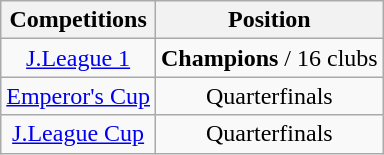<table class="wikitable" style="text-align:center;">
<tr>
<th>Competitions</th>
<th>Position</th>
</tr>
<tr>
<td><a href='#'>J.League 1</a></td>
<td><strong>Champions</strong> / 16 clubs</td>
</tr>
<tr>
<td><a href='#'>Emperor's Cup</a></td>
<td>Quarterfinals</td>
</tr>
<tr>
<td><a href='#'>J.League Cup</a></td>
<td>Quarterfinals</td>
</tr>
</table>
